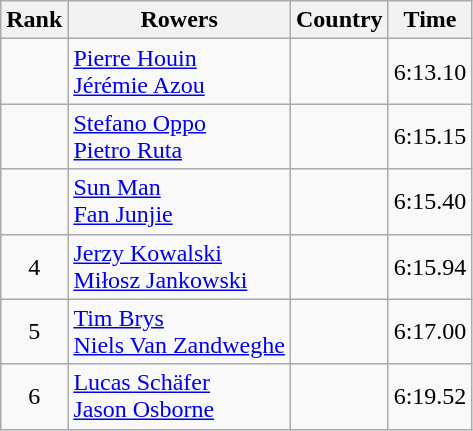<table class="wikitable" style="text-align:center">
<tr>
<th>Rank</th>
<th>Rowers</th>
<th>Country</th>
<th>Time</th>
</tr>
<tr>
<td></td>
<td align="left"><a href='#'>Pierre Houin</a><br><a href='#'>Jérémie Azou</a></td>
<td align="left"></td>
<td>6:13.10</td>
</tr>
<tr>
<td></td>
<td align="left"><a href='#'>Stefano Oppo</a><br><a href='#'>Pietro Ruta</a></td>
<td align="left"></td>
<td>6:15.15</td>
</tr>
<tr>
<td></td>
<td align="left"><a href='#'>Sun Man</a><br><a href='#'>Fan Junjie</a></td>
<td align="left"></td>
<td>6:15.40</td>
</tr>
<tr>
<td>4</td>
<td align="left"><a href='#'>Jerzy Kowalski</a><br><a href='#'>Miłosz Jankowski</a></td>
<td align="left"></td>
<td>6:15.94</td>
</tr>
<tr>
<td>5</td>
<td align="left"><a href='#'>Tim Brys</a><br><a href='#'>Niels Van Zandweghe</a></td>
<td align="left"></td>
<td>6:17.00</td>
</tr>
<tr>
<td>6</td>
<td align="left"><a href='#'>Lucas Schäfer</a><br><a href='#'>Jason Osborne</a></td>
<td align="left"></td>
<td>6:19.52</td>
</tr>
</table>
